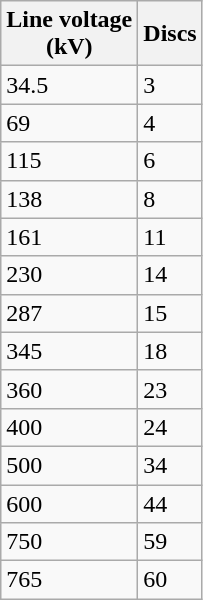<table class="wikitable floatright">
<tr>
<th>Line voltage<br>(kV)</th>
<th>Discs</th>
</tr>
<tr>
<td>34.5</td>
<td>3</td>
</tr>
<tr>
<td>69</td>
<td>4</td>
</tr>
<tr>
<td>115</td>
<td>6</td>
</tr>
<tr>
<td>138</td>
<td>8</td>
</tr>
<tr>
<td>161</td>
<td>11</td>
</tr>
<tr>
<td>230</td>
<td>14</td>
</tr>
<tr>
<td>287</td>
<td>15</td>
</tr>
<tr>
<td>345</td>
<td>18</td>
</tr>
<tr>
<td>360</td>
<td>23</td>
</tr>
<tr>
<td>400</td>
<td>24</td>
</tr>
<tr>
<td>500</td>
<td>34</td>
</tr>
<tr>
<td>600</td>
<td>44</td>
</tr>
<tr>
<td>750</td>
<td>59</td>
</tr>
<tr>
<td>765</td>
<td>60</td>
</tr>
</table>
